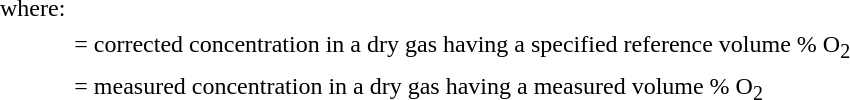<table border="0" cellpadding="2">
<tr>
<td align=right>where:</td>
<td> </td>
</tr>
<tr>
<th align=right><em></em></th>
<td align=left>= corrected concentration in a dry gas having a specified reference volume % O<sub>2</sub></td>
</tr>
<tr>
<th align=right><em></em></th>
<td align=left>= measured concentration in a dry gas having a measured volume % O<sub>2</sub></td>
</tr>
</table>
